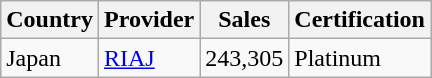<table class="wikitable" border="1">
<tr>
<th>Country</th>
<th>Provider</th>
<th>Sales</th>
<th>Certification</th>
</tr>
<tr>
<td>Japan</td>
<td><a href='#'>RIAJ</a></td>
<td>243,305</td>
<td>Platinum</td>
</tr>
</table>
